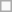<table class=wikitable>
<tr>
<td> </td>
</tr>
</table>
